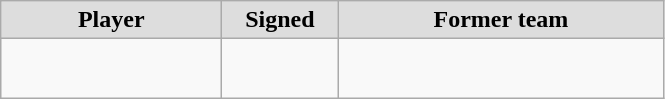<table class="wikitable" style="text-align: center">
<tr align="center" bgcolor="#dddddd">
<td style="width:140px"><strong>Player</strong></td>
<td style="width:70px"><strong>Signed</strong></td>
<td style="width:210px"><strong>Former team</strong></td>
</tr>
<tr style="height:40px">
<td></td>
<td style="font-size: 80%"></td>
<td></td>
</tr>
</table>
